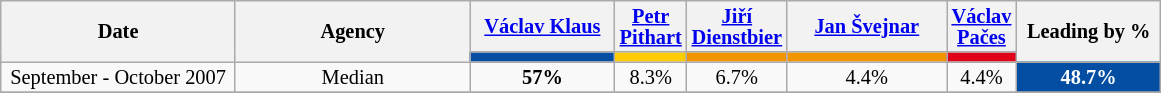<table class="wikitable" style=text-align:center;font-size:85%;line-height:14px;">
<tr>
<th style="width:150px;" rowspan="2">Date</th>
<th style="width:150px;" rowspan="2">Agency</th>
<th style="width:90px;"><a href='#'>Václav Klaus</a><br><small></small></th>
<th><a href='#'>Petr Pithart</a><br><small></small></th>
<th><a href='#'>Jiří Dienstbier</a><br><small></small></th>
<th style="width:100px;"><a href='#'>Jan Švejnar</a><br><small></small></th>
<th><a href='#'>Václav Pačes</a><br><small></small></th>
<th style="width:90px;" rowspan="2">Leading by %</th>
</tr>
<tr>
<th style="background:#034EA2; width:40px;"></th>
<th style="background:#FFCB03; width:40px;"></th>
<th style="background:#F29400; width:40px;"></th>
<th style="background:#F29400; width:40px;"></th>
<th style="background:#E00219; width:40px;"></th>
</tr>
<tr>
<td>September - October 2007</td>
<td>Median</td>
<td><strong>57%</strong></td>
<td>8.3%</td>
<td>6.7%</td>
<td>4.4%</td>
<td>4.4%</td>
<td style="background:#034EA2; color:white;"><strong>48.7%</strong></td>
</tr>
<tr>
</tr>
</table>
